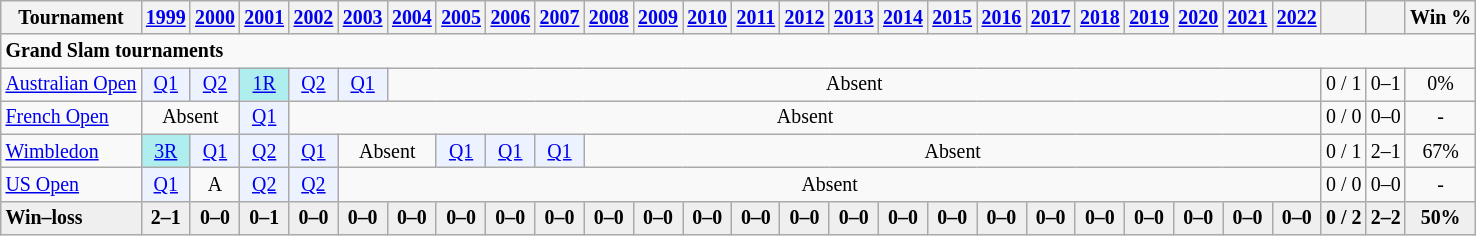<table class="nowrap wikitable" style=text-align:center;font-size:83%>
<tr>
<th>Tournament</th>
<th><a href='#'>1999</a></th>
<th><a href='#'>2000</a></th>
<th><a href='#'>2001</a></th>
<th><a href='#'>2002</a></th>
<th><a href='#'>2003</a></th>
<th><a href='#'>2004</a></th>
<th><a href='#'>2005</a></th>
<th><a href='#'>2006</a></th>
<th><a href='#'>2007</a></th>
<th><a href='#'>2008</a></th>
<th><a href='#'>2009</a></th>
<th><a href='#'>2010</a></th>
<th><a href='#'>2011</a></th>
<th><a href='#'>2012</a></th>
<th><a href='#'>2013</a></th>
<th><a href='#'>2014</a></th>
<th><a href='#'>2015</a></th>
<th><a href='#'>2016</a></th>
<th><a href='#'>2017</a></th>
<th><a href='#'>2018</a></th>
<th><a href='#'>2019</a></th>
<th><a href='#'>2020</a></th>
<th><a href='#'>2021</a></th>
<th><a href='#'>2022</a></th>
<th></th>
<th></th>
<th>Win %</th>
</tr>
<tr>
<td colspan="28" align="left"><strong>Grand Slam tournaments</strong></td>
</tr>
<tr>
<td align=left><a href='#'>Australian Open</a></td>
<td bgcolor=ecf2ff><a href='#'>Q1</a></td>
<td bgcolor=ecf2ff><a href='#'>Q2</a></td>
<td bgcolor=afeeee><a href='#'>1R</a></td>
<td bgcolor=ecf2ff><a href='#'>Q2</a></td>
<td bgcolor=ecf2ff><a href='#'>Q1</a></td>
<td colspan="19">Absent</td>
<td>0 / 1</td>
<td>0–1</td>
<td>0%</td>
</tr>
<tr>
<td align=left><a href='#'>French Open</a></td>
<td colspan=2>Absent</td>
<td bgcolor=ecf2ff><a href='#'>Q1</a></td>
<td colspan="21">Absent</td>
<td>0 / 0</td>
<td>0–0</td>
<td>-</td>
</tr>
<tr>
<td align=left><a href='#'>Wimbledon</a></td>
<td bgcolor=afeeee><a href='#'>3R</a></td>
<td bgcolor=ecf2ff><a href='#'>Q1</a></td>
<td bgcolor=ecf2ff><a href='#'>Q2</a></td>
<td bgcolor=ecf2ff><a href='#'>Q1</a></td>
<td colspan=2>Absent</td>
<td bgcolor=ecf2ff><a href='#'>Q1</a></td>
<td bgcolor=ecf2ff><a href='#'>Q1</a></td>
<td bgcolor=ecf2ff><a href='#'>Q1</a></td>
<td colspan=15>Absent</td>
<td>0 / 1</td>
<td>2–1</td>
<td>67%</td>
</tr>
<tr>
<td align=left><a href='#'>US Open</a></td>
<td bgcolor=ecf2ff><a href='#'>Q1</a></td>
<td>A</td>
<td bgcolor=ecf2ff><a href='#'>Q2</a></td>
<td bgcolor=ecf2ff><a href='#'>Q2</a></td>
<td colspan=20>Absent</td>
<td>0 / 0</td>
<td>0–0</td>
<td>-</td>
</tr>
<tr style="font-weight:bold; background:#efefef;">
<td style=text-align:left>Win–loss</td>
<td>2–1</td>
<td>0–0</td>
<td>0–1</td>
<td>0–0</td>
<td>0–0</td>
<td>0–0</td>
<td>0–0</td>
<td>0–0</td>
<td>0–0</td>
<td>0–0</td>
<td>0–0</td>
<td>0–0</td>
<td>0–0</td>
<td>0–0</td>
<td>0–0</td>
<td>0–0</td>
<td>0–0</td>
<td>0–0</td>
<td>0–0</td>
<td>0–0</td>
<td>0–0</td>
<td>0–0</td>
<td>0–0</td>
<td>0–0</td>
<td>0 / 2</td>
<td>2–2</td>
<td>50%</td>
</tr>
</table>
